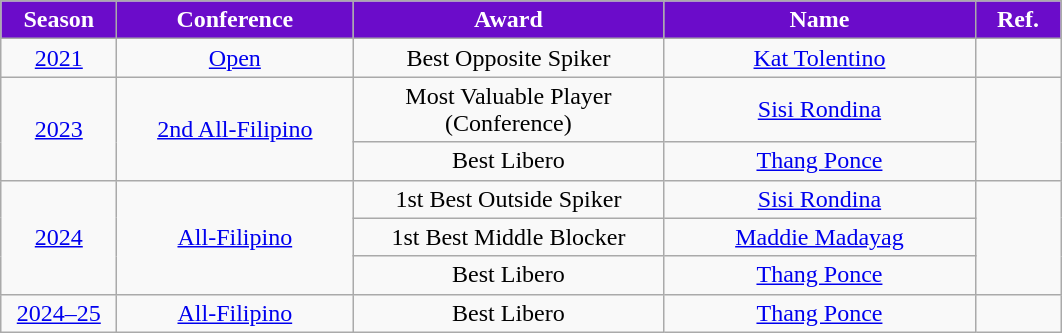<table class="wikitable">
<tr>
<th width=70px style="background:#6B0CCA; color:white; text-align: center">Season</th>
<th width=150px style="background:#6B0CCA; color:white">Conference</th>
<th width=200px style="background:#6B0CCA; color:white">Award</th>
<th width=200px style="background:#6B0CCA; color:white">Name</th>
<th width=50px style="background:#6B0CCA; color:white; text-align: center">Ref.</th>
</tr>
<tr style="text-align:center;">
<td rowspan=1><a href='#'>2021</a></td>
<td><a href='#'>Open</a></td>
<td>Best Opposite Spiker</td>
<td><a href='#'>Kat Tolentino</a></td>
<td></td>
</tr>
<tr align=center>
<td rowspan=2><a href='#'>2023</a></td>
<td rowspan=2><a href='#'>2nd All-Filipino</a></td>
<td>Most Valuable Player (Conference)</td>
<td><a href='#'>Sisi Rondina</a></td>
<td rowspan=2></td>
</tr>
<tr align=center>
<td>Best Libero</td>
<td><a href='#'>Thang Ponce</a></td>
</tr>
<tr align=center>
<td rowspan=3><a href='#'>2024</a></td>
<td rowspan=3><a href='#'>All-Filipino</a></td>
<td>1st Best Outside Spiker</td>
<td><a href='#'>Sisi Rondina</a></td>
<td rowspan=3></td>
</tr>
<tr align=center>
<td>1st Best Middle Blocker</td>
<td><a href='#'>Maddie Madayag</a></td>
</tr>
<tr align=center>
<td>Best Libero</td>
<td><a href='#'>Thang Ponce</a></td>
</tr>
<tr align=center>
<td><a href='#'>2024–25</a></td>
<td><a href='#'>All-Filipino</a></td>
<td>Best Libero</td>
<td><a href='#'>Thang Ponce</a></td>
<td></td>
</tr>
</table>
